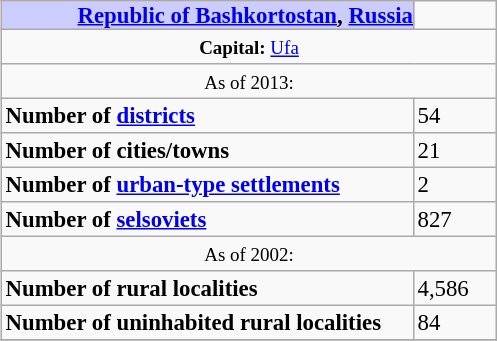<table border=1 align="right" cellpadding=2 cellspacing=0 style="margin: 0 0 1em 1em; background: #f9f9f9; border: 1px #aaa solid; border-collapse: collapse; font-size: 95%;">
<tr>
<th bgcolor="#ccccff" style="padding:0 0 0 50px;"><a href='#'>Republic of Bashkortostan</a>, <a href='#'>Russia</a></th>
<td width="50px"></td>
</tr>
<tr>
<td colspan=2 align="center"><small><strong>Capital:</strong> <a href='#'>Ufa</a></small></td>
</tr>
<tr>
<td colspan=2 align="center"><small>As of 2013:</small></td>
</tr>
<tr>
<td><strong>Number of <a href='#'>districts</a></strong></td>
<td>54</td>
</tr>
<tr>
<td><strong>Number of cities/towns</strong></td>
<td>21</td>
</tr>
<tr>
<td><strong>Number of <a href='#'>urban-type settlements</a></strong></td>
<td>2</td>
</tr>
<tr>
<td><strong>Number of <a href='#'>selsoviets</a></strong></td>
<td>827</td>
</tr>
<tr>
<td colspan=2 align="center"><small>As of 2002:</small></td>
</tr>
<tr>
<td><strong>Number of rural localities</strong><br></td>
<td>4,586</td>
</tr>
<tr>
<td><strong>Number of uninhabited rural localities</strong><br></td>
<td>84</td>
</tr>
<tr>
</tr>
</table>
